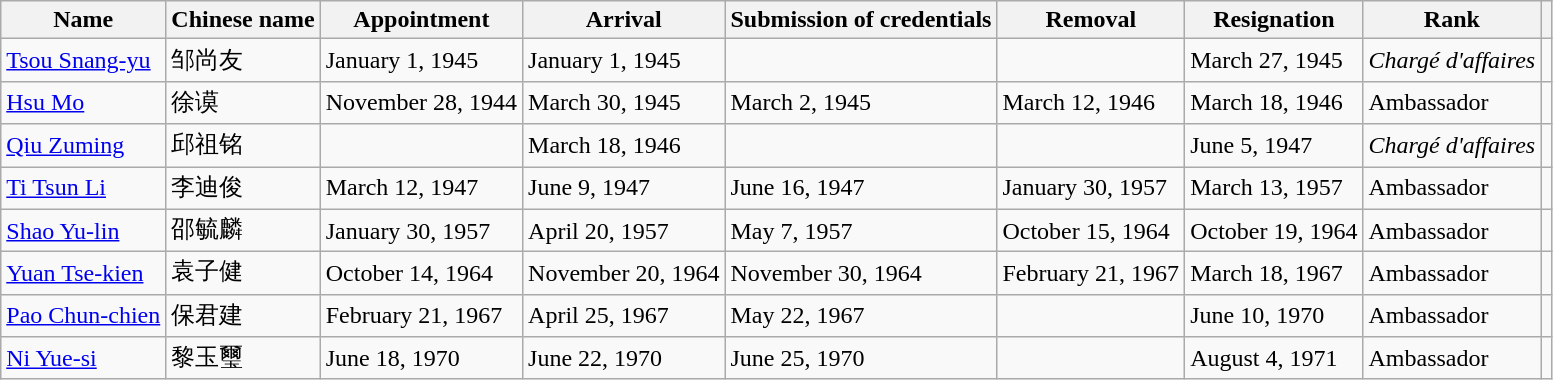<table class="wikitable">
<tr>
<th>Name</th>
<th>Chinese name</th>
<th>Appointment</th>
<th>Arrival</th>
<th>Submission of credentials</th>
<th>Removal</th>
<th>Resignation</th>
<th>Rank</th>
<th></th>
</tr>
<tr>
<td><a href='#'>Tsou Snang-yu</a></td>
<td>邹尚友</td>
<td>January 1, 1945</td>
<td>January 1, 1945</td>
<td></td>
<td></td>
<td>March 27, 1945</td>
<td><em>Chargé d'affaires</em></td>
<td></td>
</tr>
<tr>
<td><a href='#'>Hsu Mo</a></td>
<td>徐谟</td>
<td>November 28, 1944</td>
<td>March 30, 1945</td>
<td>March 2, 1945</td>
<td>March 12, 1946</td>
<td>March 18, 1946</td>
<td>Ambassador</td>
<td></td>
</tr>
<tr>
<td><a href='#'>Qiu Zuming</a></td>
<td>邱祖铭</td>
<td></td>
<td>March 18, 1946</td>
<td></td>
<td></td>
<td>June 5, 1947</td>
<td><em>Chargé d'affaires</em></td>
<td></td>
</tr>
<tr>
<td><a href='#'>Ti Tsun Li</a></td>
<td>李迪俊</td>
<td>March 12, 1947</td>
<td>June 9, 1947</td>
<td>June 16, 1947</td>
<td>January 30, 1957</td>
<td>March 13, 1957</td>
<td>Ambassador</td>
<td></td>
</tr>
<tr>
<td><a href='#'>Shao Yu-lin</a></td>
<td>邵毓麟</td>
<td>January 30, 1957</td>
<td>April 20, 1957</td>
<td>May 7, 1957</td>
<td>October 15, 1964</td>
<td>October 19, 1964</td>
<td>Ambassador</td>
<td></td>
</tr>
<tr>
<td><a href='#'>Yuan Tse-kien</a></td>
<td>袁子健</td>
<td>October 14, 1964</td>
<td>November 20, 1964</td>
<td>November 30, 1964</td>
<td>February 21, 1967</td>
<td>March 18, 1967</td>
<td>Ambassador</td>
<td></td>
</tr>
<tr>
<td><a href='#'>Pao Chun-chien</a></td>
<td>保君建</td>
<td>February 21, 1967</td>
<td>April 25, 1967</td>
<td>May 22, 1967</td>
<td></td>
<td>June 10, 1970</td>
<td>Ambassador</td>
<td></td>
</tr>
<tr>
<td><a href='#'>Ni Yue-si</a></td>
<td>黎玉璽</td>
<td>June 18, 1970</td>
<td>June 22, 1970</td>
<td>June 25, 1970</td>
<td></td>
<td>August 4, 1971</td>
<td>Ambassador</td>
<td></td>
</tr>
</table>
